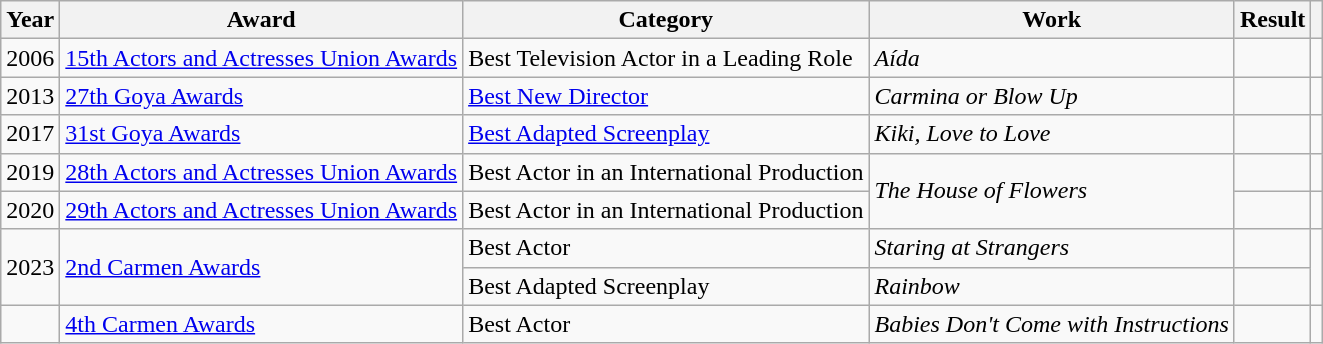<table class="wikitable sortable plainrowheaders">
<tr>
<th>Year</th>
<th>Award</th>
<th>Category</th>
<th>Work</th>
<th>Result</th>
<th scope="col" class="unsortable"></th>
</tr>
<tr>
<td align = "center">2006</td>
<td><a href='#'>15th Actors and Actresses Union Awards</a></td>
<td>Best Television Actor in a Leading Role</td>
<td><em>Aída</em></td>
<td></td>
<td align = "center"></td>
</tr>
<tr>
<td align = "center">2013</td>
<td><a href='#'>27th Goya Awards</a></td>
<td><a href='#'>Best New Director</a></td>
<td><em>Carmina or Blow Up</em></td>
<td></td>
<td align = "center"></td>
</tr>
<tr>
<td align = "center">2017</td>
<td><a href='#'>31st Goya Awards</a></td>
<td><a href='#'>Best Adapted Screenplay</a></td>
<td><em>Kiki, Love to Love</em></td>
<td></td>
<td align = "center"></td>
</tr>
<tr>
<td align = "center">2019</td>
<td><a href='#'>28th Actors and Actresses Union Awards</a></td>
<td>Best Actor in an International Production</td>
<td rowspan = "2"><em>The House of Flowers</em></td>
<td></td>
<td align = "center"></td>
</tr>
<tr>
<td align = "center">2020</td>
<td><a href='#'>29th Actors and Actresses Union Awards</a></td>
<td>Best Actor in an International Production</td>
<td></td>
<td align = "center"></td>
</tr>
<tr>
<td rowspan = "2" align = "center">2023</td>
<td rowspan = "2"><a href='#'>2nd Carmen Awards</a></td>
<td>Best Actor</td>
<td><em>Staring at Strangers</em></td>
<td></td>
<td align = "center" rowspan = "2"></td>
</tr>
<tr>
<td>Best Adapted Screenplay</td>
<td><em>Rainbow</em></td>
<td></td>
</tr>
<tr>
<td></td>
<td><a href='#'>4th Carmen Awards</a></td>
<td>Best Actor</td>
<td><em>Babies Don't Come with Instructions</em></td>
<td></td>
<td></td>
</tr>
</table>
